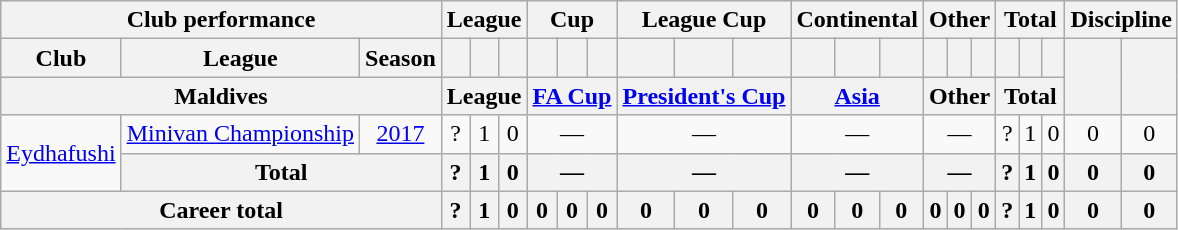<table class="wikitable" style="text-align: center">
<tr>
<th Colspan="3">Club performance</th>
<th Colspan="3">League</th>
<th Colspan="3">Cup</th>
<th Colspan="3">League Cup</th>
<th Colspan="3">Continental</th>
<th Colspan="3">Other</th>
<th Colspan="3">Total</th>
<th Colspan=2>Discipline</th>
</tr>
<tr>
<th>Club</th>
<th>League</th>
<th>Season</th>
<th></th>
<th></th>
<th></th>
<th></th>
<th></th>
<th></th>
<th></th>
<th></th>
<th></th>
<th></th>
<th></th>
<th></th>
<th></th>
<th></th>
<th></th>
<th></th>
<th></th>
<th></th>
<th rowspan="2"></th>
<th rowspan="2"></th>
</tr>
<tr>
<th Colspan="3">Maldives</th>
<th Colspan="3">League</th>
<th Colspan="3"><a href='#'>FA Cup</a></th>
<th Colspan="3"><a href='#'>President's Cup</a></th>
<th Colspan="3"><a href='#'>Asia</a></th>
<th Colspan="3">Other</th>
<th Colspan="3">Total</th>
</tr>
<tr>
<td rowspan="2"><a href='#'>Eydhafushi</a></td>
<td><a href='#'>Minivan Championship</a></td>
<td><a href='#'>2017</a></td>
<td>?</td>
<td>1</td>
<td>0</td>
<td colspan=3>—</td>
<td colspan=3>—</td>
<td colspan=3>—</td>
<td colspan=3>—</td>
<td>?</td>
<td>1</td>
<td>0</td>
<td>0</td>
<td>0</td>
</tr>
<tr>
<th colspan="2">Total</th>
<th>?</th>
<th>1</th>
<th>0</th>
<th colspan=3>—</th>
<th colspan=3>—</th>
<th colspan=3>—</th>
<th colspan=3>—</th>
<th>?</th>
<th>1</th>
<th>0</th>
<th>0</th>
<th>0</th>
</tr>
<tr>
<th Colspan="3">Career total</th>
<th>?</th>
<th>1</th>
<th>0</th>
<th>0</th>
<th>0</th>
<th>0</th>
<th>0</th>
<th>0</th>
<th>0</th>
<th>0</th>
<th>0</th>
<th>0</th>
<th>0</th>
<th>0</th>
<th>0</th>
<th>?</th>
<th>1</th>
<th>0</th>
<th>0</th>
<th>0</th>
</tr>
</table>
